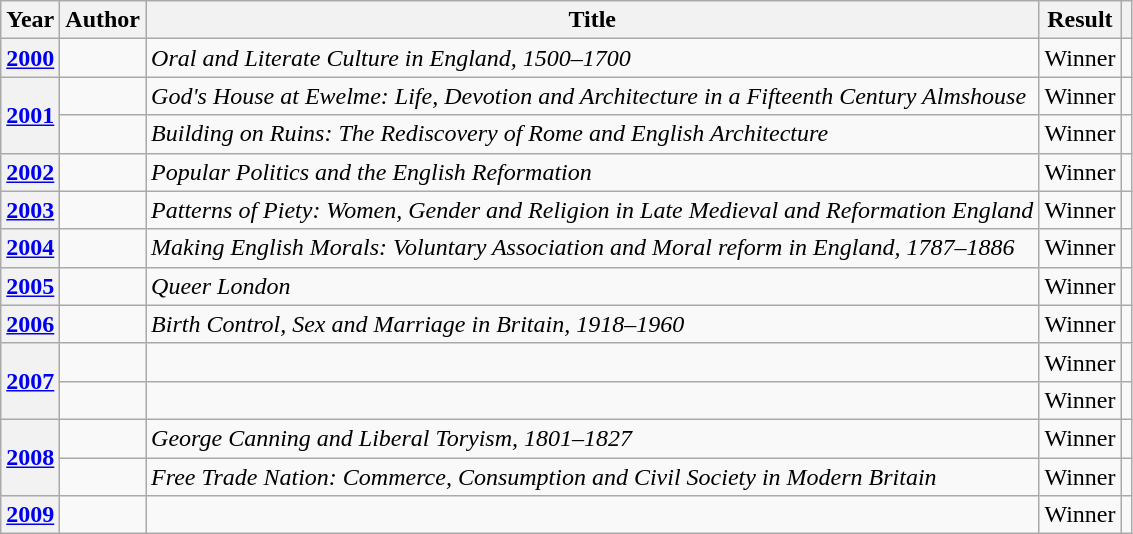<table class="wikitable sortable mw-collapsible">
<tr>
<th scope=col>Year</th>
<th scope=col>Author</th>
<th scope=col>Title</th>
<th scope=col>Result</th>
<th scope=col class="unsortable"></th>
</tr>
<tr>
<th scope="row"><a href='#'>2000</a></th>
<td></td>
<td><em>Oral and Literate Culture in England, 1500–1700</em></td>
<td>Winner</td>
<td></td>
</tr>
<tr>
<th scope=rowgroup rowspan="2"><a href='#'>2001</a></th>
<td></td>
<td><em>God's House at Ewelme: Life, Devotion and Architecture in a Fifteenth Century Almshouse</em></td>
<td>Winner</td>
<td></td>
</tr>
<tr>
<td></td>
<td><em>Building on Ruins: The Rediscovery of Rome and English Architecture</em></td>
<td>Winner</td>
<td></td>
</tr>
<tr>
<th scope="row"><a href='#'>2002</a></th>
<td></td>
<td><em>Popular Politics and the English Reformation</em></td>
<td>Winner</td>
<td></td>
</tr>
<tr>
<th scope="row"><a href='#'>2003</a></th>
<td></td>
<td><em>Patterns of Piety: Women, Gender and Religion in Late Medieval and Reformation England</em></td>
<td>Winner</td>
<td></td>
</tr>
<tr>
<th scope="row"><a href='#'>2004</a></th>
<td></td>
<td><em>Making English Morals: Voluntary Association and Moral reform in England, 1787–1886</em></td>
<td>Winner</td>
<td></td>
</tr>
<tr>
<th scope="row"><a href='#'>2005</a></th>
<td></td>
<td><em>Queer London</em></td>
<td>Winner</td>
<td></td>
</tr>
<tr>
<th scope="row"><a href='#'>2006</a></th>
<td></td>
<td><em>Birth Control, Sex and Marriage in Britain, 1918–1960</em></td>
<td>Winner</td>
<td></td>
</tr>
<tr>
<th scope=rowgroup rowspan="2"><a href='#'>2007</a></th>
<td></td>
<td><em></em></td>
<td>Winner</td>
<td></td>
</tr>
<tr>
<td></td>
<td><em></em></td>
<td>Winner</td>
<td></td>
</tr>
<tr>
<th scope=rowgroup rowspan="2"><a href='#'>2008</a></th>
<td></td>
<td><em>George Canning and Liberal Toryism, 1801–1827</em></td>
<td>Winner</td>
<td></td>
</tr>
<tr>
<td></td>
<td><em>Free Trade Nation: Commerce, Consumption and Civil Society in Modern Britain</em></td>
<td>Winner</td>
<td></td>
</tr>
<tr>
<th scope="row"><a href='#'>2009</a></th>
<td></td>
<td><em></em></td>
<td>Winner</td>
<td></td>
</tr>
</table>
